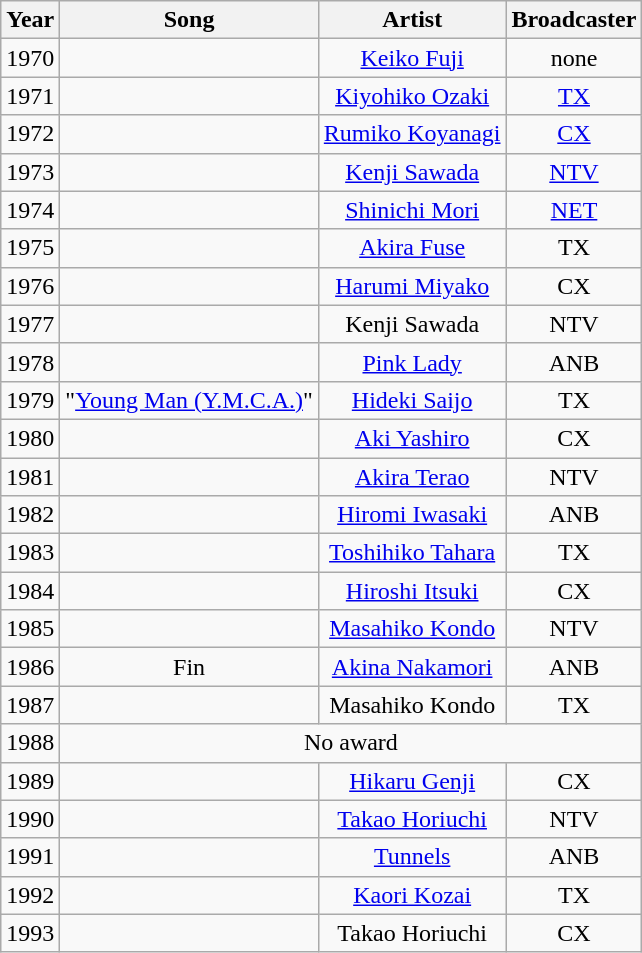<table class="wikitable" style="text-align:center;">
<tr>
<th>Year</th>
<th>Song</th>
<th>Artist</th>
<th>Broadcaster</th>
</tr>
<tr>
<td>1970</td>
<td></td>
<td><a href='#'>Keiko Fuji</a></td>
<td>none</td>
</tr>
<tr>
<td>1971</td>
<td></td>
<td><a href='#'>Kiyohiko Ozaki</a></td>
<td><a href='#'>TX</a></td>
</tr>
<tr>
<td>1972</td>
<td></td>
<td><a href='#'>Rumiko Koyanagi</a></td>
<td><a href='#'>CX</a></td>
</tr>
<tr>
<td>1973</td>
<td></td>
<td><a href='#'>Kenji Sawada</a></td>
<td><a href='#'>NTV</a></td>
</tr>
<tr>
<td>1974</td>
<td></td>
<td><a href='#'>Shinichi Mori</a></td>
<td><a href='#'>NET</a></td>
</tr>
<tr>
<td>1975</td>
<td></td>
<td><a href='#'>Akira Fuse</a></td>
<td>TX</td>
</tr>
<tr>
<td>1976</td>
<td></td>
<td><a href='#'>Harumi Miyako</a></td>
<td>CX</td>
</tr>
<tr>
<td>1977</td>
<td></td>
<td>Kenji Sawada</td>
<td>NTV</td>
</tr>
<tr>
<td>1978</td>
<td></td>
<td><a href='#'>Pink Lady</a></td>
<td>ANB</td>
</tr>
<tr>
<td>1979</td>
<td>"<a href='#'>Young Man (Y.M.C.A.)</a>"</td>
<td><a href='#'>Hideki Saijo</a></td>
<td>TX</td>
</tr>
<tr>
<td>1980</td>
<td></td>
<td><a href='#'>Aki Yashiro</a></td>
<td>CX</td>
</tr>
<tr>
<td>1981</td>
<td></td>
<td><a href='#'>Akira Terao</a></td>
<td>NTV</td>
</tr>
<tr>
<td>1982</td>
<td></td>
<td><a href='#'>Hiromi Iwasaki</a></td>
<td>ANB</td>
</tr>
<tr>
<td>1983</td>
<td></td>
<td><a href='#'>Toshihiko Tahara</a></td>
<td>TX</td>
</tr>
<tr>
<td>1984</td>
<td></td>
<td><a href='#'>Hiroshi Itsuki</a></td>
<td>CX</td>
</tr>
<tr>
<td>1985</td>
<td></td>
<td><a href='#'>Masahiko Kondo</a></td>
<td>NTV</td>
</tr>
<tr>
<td>1986</td>
<td>Fin</td>
<td><a href='#'>Akina Nakamori</a></td>
<td>ANB</td>
</tr>
<tr>
<td>1987</td>
<td></td>
<td>Masahiko Kondo</td>
<td>TX</td>
</tr>
<tr>
<td>1988</td>
<td colspan="3">No award</td>
</tr>
<tr>
<td>1989</td>
<td></td>
<td><a href='#'>Hikaru Genji</a></td>
<td>CX</td>
</tr>
<tr>
<td>1990</td>
<td></td>
<td><a href='#'>Takao Horiuchi</a></td>
<td>NTV</td>
</tr>
<tr>
<td>1991</td>
<td></td>
<td><a href='#'>Tunnels</a></td>
<td>ANB</td>
</tr>
<tr>
<td>1992</td>
<td></td>
<td><a href='#'>Kaori Kozai</a></td>
<td>TX</td>
</tr>
<tr>
<td>1993</td>
<td></td>
<td>Takao Horiuchi</td>
<td>CX</td>
</tr>
</table>
